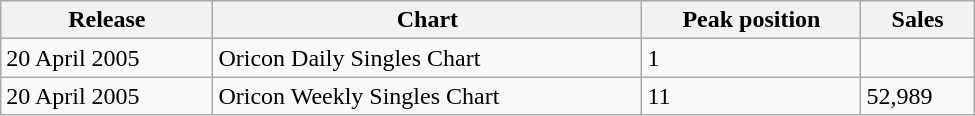<table class="wikitable" width="650px">
<tr>
<th>Release</th>
<th>Chart</th>
<th>Peak position</th>
<th>Sales</th>
</tr>
<tr>
<td>20 April 2005</td>
<td>Oricon Daily Singles Chart</td>
<td>1</td>
<td></td>
</tr>
<tr>
<td>20 April 2005</td>
<td>Oricon Weekly Singles Chart</td>
<td>11</td>
<td>52,989</td>
</tr>
</table>
